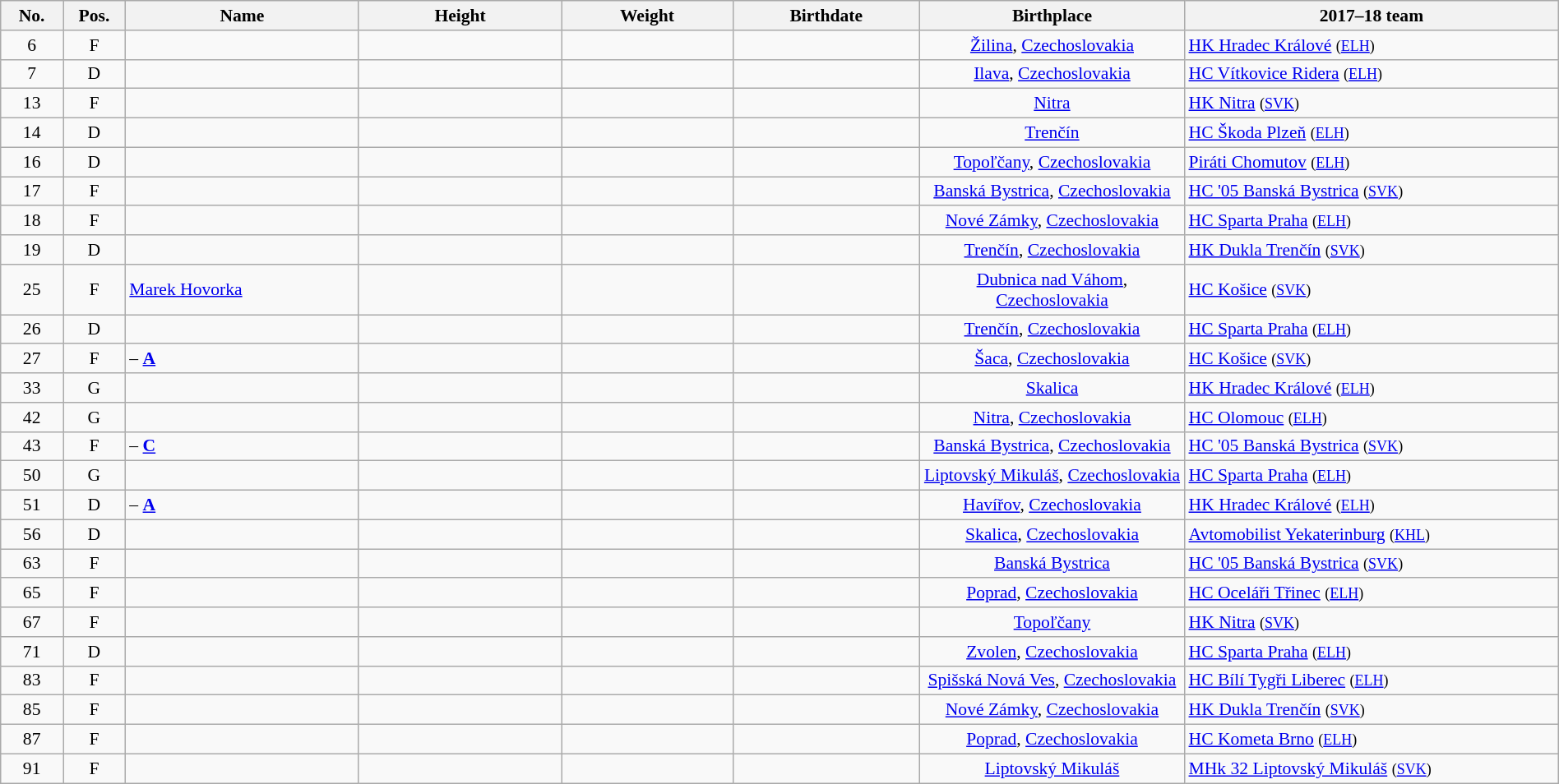<table width="100%" class="wikitable sortable" style="font-size: 90%; text-align: center;">
<tr>
<th style="width:  4%;">No.</th>
<th style="width:  4%;">Pos.</th>
<th style="width: 15%;">Name</th>
<th style="width: 13%;">Height</th>
<th style="width: 11%;">Weight</th>
<th style="width: 12%;">Birthdate</th>
<th style="width: 17%;">Birthplace</th>
<th style="width: 24%;">2017–18 team</th>
</tr>
<tr>
<td>6</td>
<td>F</td>
<td style="text-align:left;"></td>
<td></td>
<td></td>
<td style="text-align:right;"></td>
<td><a href='#'>Žilina</a>, <a href='#'>Czechoslovakia</a></td>
<td style="text-align:left;"> <a href='#'>HK Hradec Králové</a> <small>(<a href='#'>ELH</a>)</small></td>
</tr>
<tr>
<td>7</td>
<td>D</td>
<td style="text-align:left;"></td>
<td></td>
<td></td>
<td style="text-align:right;"></td>
<td><a href='#'>Ilava</a>, <a href='#'>Czechoslovakia</a></td>
<td style="text-align:left;"> <a href='#'>HC Vítkovice Ridera</a> <small>(<a href='#'>ELH</a>)</small></td>
</tr>
<tr>
<td>13</td>
<td>F</td>
<td style="text-align:left;"></td>
<td></td>
<td></td>
<td style="text-align:right;"></td>
<td><a href='#'>Nitra</a></td>
<td style="text-align:left;"> <a href='#'>HK Nitra</a> <small>(<a href='#'>SVK</a>)</small></td>
</tr>
<tr>
<td>14</td>
<td>D</td>
<td style="text-align:left;"></td>
<td></td>
<td></td>
<td style="text-align:right;"></td>
<td><a href='#'>Trenčín</a></td>
<td style="text-align:left;"> <a href='#'>HC Škoda Plzeň</a> <small>(<a href='#'>ELH</a>)</small></td>
</tr>
<tr>
<td>16</td>
<td>D</td>
<td style="text-align:left;"></td>
<td></td>
<td></td>
<td style="text-align:right;"></td>
<td><a href='#'>Topoľčany</a>, <a href='#'>Czechoslovakia</a></td>
<td style="text-align:left;"> <a href='#'>Piráti Chomutov</a> <small>(<a href='#'>ELH</a>)</small></td>
</tr>
<tr>
<td>17</td>
<td>F</td>
<td style="text-align:left;"></td>
<td></td>
<td></td>
<td style="text-align:right;"></td>
<td><a href='#'>Banská Bystrica</a>, <a href='#'>Czechoslovakia</a></td>
<td style="text-align:left;"> <a href='#'>HC '05 Banská Bystrica</a> <small>(<a href='#'>SVK</a>)</small></td>
</tr>
<tr>
<td>18</td>
<td>F</td>
<td style="text-align:left;"></td>
<td></td>
<td></td>
<td style="text-align:right;"></td>
<td><a href='#'>Nové Zámky</a>, <a href='#'>Czechoslovakia</a></td>
<td style="text-align:left;"> <a href='#'>HC Sparta Praha</a> <small>(<a href='#'>ELH</a>)</small></td>
</tr>
<tr>
<td>19</td>
<td>D</td>
<td style="text-align:left;"></td>
<td></td>
<td></td>
<td style="text-align:right;"></td>
<td><a href='#'>Trenčín</a>, <a href='#'>Czechoslovakia</a></td>
<td style="text-align:left;"> <a href='#'>HK Dukla Trenčín</a> <small>(<a href='#'>SVK</a>)</small></td>
</tr>
<tr>
<td>25</td>
<td>F</td>
<td style="text-align:left;"><a href='#'>Marek Hovorka</a></td>
<td></td>
<td></td>
<td style="text-align:right;"></td>
<td><a href='#'>Dubnica nad Váhom</a>, <a href='#'>Czechoslovakia</a></td>
<td style="text-align:left;"> <a href='#'>HC Košice</a> <small>(<a href='#'>SVK</a>)</small></td>
</tr>
<tr>
<td>26</td>
<td>D</td>
<td style="text-align:left;"></td>
<td></td>
<td></td>
<td style="text-align:right;"></td>
<td><a href='#'>Trenčín</a>, <a href='#'>Czechoslovakia</a></td>
<td style="text-align:left;"> <a href='#'>HC Sparta Praha</a> <small>(<a href='#'>ELH</a>)</small></td>
</tr>
<tr>
<td>27</td>
<td>F</td>
<td style="text-align:left;"> – <strong><a href='#'>A</a></strong></td>
<td></td>
<td></td>
<td style="text-align:right;"></td>
<td><a href='#'>Šaca</a>, <a href='#'>Czechoslovakia</a></td>
<td style="text-align:left;"> <a href='#'>HC Košice</a> <small>(<a href='#'>SVK</a>)</small></td>
</tr>
<tr>
<td>33</td>
<td>G</td>
<td style="text-align:left;"></td>
<td></td>
<td></td>
<td style="text-align:right;"></td>
<td><a href='#'>Skalica</a></td>
<td style="text-align:left;"> <a href='#'>HK Hradec Králové</a> <small>(<a href='#'>ELH</a>)</small></td>
</tr>
<tr>
<td>42</td>
<td>G</td>
<td style="text-align:left;"></td>
<td></td>
<td></td>
<td style="text-align:right;"></td>
<td><a href='#'>Nitra</a>, <a href='#'>Czechoslovakia</a></td>
<td style="text-align:left;"> <a href='#'>HC Olomouc</a> <small>(<a href='#'>ELH</a>)</small></td>
</tr>
<tr>
<td>43</td>
<td>F</td>
<td style="text-align:left;"> – <strong><a href='#'>C</a></strong></td>
<td></td>
<td></td>
<td style="text-align:right;"></td>
<td><a href='#'>Banská Bystrica</a>, <a href='#'>Czechoslovakia</a></td>
<td style="text-align:left;"> <a href='#'>HC '05 Banská Bystrica</a> <small>(<a href='#'>SVK</a>)</small></td>
</tr>
<tr>
<td>50</td>
<td>G</td>
<td style="text-align:left;"></td>
<td></td>
<td></td>
<td style="text-align:right;"></td>
<td><a href='#'>Liptovský Mikuláš</a>, <a href='#'>Czechoslovakia</a></td>
<td style="text-align:left;"> <a href='#'>HC Sparta Praha</a> <small>(<a href='#'>ELH</a>)</small></td>
</tr>
<tr>
<td>51</td>
<td>D</td>
<td style="text-align:left;"> – <strong><a href='#'>A</a></strong></td>
<td></td>
<td></td>
<td style="text-align:right;"></td>
<td><a href='#'>Havířov</a>, <a href='#'>Czechoslovakia</a></td>
<td style="text-align:left;"> <a href='#'>HK Hradec Králové</a> <small>(<a href='#'>ELH</a>)</small></td>
</tr>
<tr>
<td>56</td>
<td>D</td>
<td style="text-align:left;"></td>
<td></td>
<td></td>
<td style="text-align:right;"></td>
<td><a href='#'>Skalica</a>, <a href='#'>Czechoslovakia</a></td>
<td style="text-align:left;"> <a href='#'>Avtomobilist Yekaterinburg</a> <small>(<a href='#'>KHL</a>)</small></td>
</tr>
<tr>
<td>63</td>
<td>F</td>
<td style="text-align:left;"></td>
<td></td>
<td></td>
<td style="text-align:right;"></td>
<td><a href='#'>Banská Bystrica</a></td>
<td style="text-align:left;"> <a href='#'>HC '05 Banská Bystrica</a> <small>(<a href='#'>SVK</a>)</small></td>
</tr>
<tr>
<td>65</td>
<td>F</td>
<td style="text-align:left;"></td>
<td></td>
<td></td>
<td style="text-align:right;"></td>
<td><a href='#'>Poprad</a>, <a href='#'>Czechoslovakia</a></td>
<td style="text-align:left;"> <a href='#'>HC Oceláři Třinec</a> <small>(<a href='#'>ELH</a>)</small></td>
</tr>
<tr>
<td>67</td>
<td>F</td>
<td style="text-align:left;"></td>
<td></td>
<td></td>
<td style="text-align:right;"></td>
<td><a href='#'>Topoľčany</a></td>
<td style="text-align:left;"> <a href='#'>HK Nitra</a> <small>(<a href='#'>SVK</a>)</small></td>
</tr>
<tr>
<td>71</td>
<td>D</td>
<td style="text-align:left;"></td>
<td></td>
<td></td>
<td style="text-align:right;"></td>
<td><a href='#'>Zvolen</a>, <a href='#'>Czechoslovakia</a></td>
<td style="text-align:left;"> <a href='#'>HC Sparta Praha</a> <small>(<a href='#'>ELH</a>)</small></td>
</tr>
<tr>
<td>83</td>
<td>F</td>
<td style="text-align:left;"></td>
<td></td>
<td></td>
<td style="text-align:right;"></td>
<td><a href='#'>Spišská Nová Ves</a>, <a href='#'>Czechoslovakia</a></td>
<td style="text-align:left;"> <a href='#'>HC Bílí Tygři Liberec</a> <small>(<a href='#'>ELH</a>)</small></td>
</tr>
<tr>
<td>85</td>
<td>F</td>
<td style="text-align:left;"></td>
<td></td>
<td></td>
<td style="text-align:right;"></td>
<td><a href='#'>Nové Zámky</a>, <a href='#'>Czechoslovakia</a></td>
<td style="text-align:left;"> <a href='#'>HK Dukla Trenčín</a> <small>(<a href='#'>SVK</a>)</small></td>
</tr>
<tr>
<td>87</td>
<td>F</td>
<td style="text-align:left;"></td>
<td></td>
<td></td>
<td style="text-align:right;"></td>
<td><a href='#'>Poprad</a>, <a href='#'>Czechoslovakia</a></td>
<td style="text-align:left;"> <a href='#'>HC Kometa Brno</a> <small>(<a href='#'>ELH</a>)</small></td>
</tr>
<tr>
<td>91</td>
<td>F</td>
<td style="text-align:left;"></td>
<td></td>
<td></td>
<td style="text-align:right;"></td>
<td><a href='#'>Liptovský Mikuláš</a></td>
<td style="text-align:left;"> <a href='#'>MHk 32 Liptovský Mikuláš</a> <small>(<a href='#'>SVK</a>)</small></td>
</tr>
</table>
